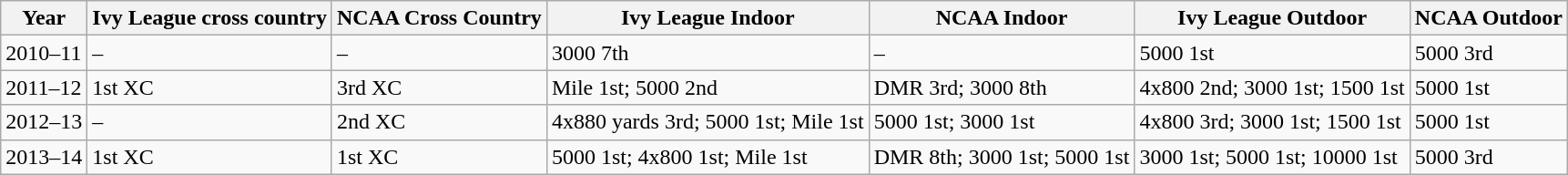<table class="wikitable sortable">
<tr>
<th>Year</th>
<th>Ivy League cross country</th>
<th>NCAA Cross Country</th>
<th>Ivy League Indoor</th>
<th>NCAA Indoor</th>
<th>Ivy League Outdoor</th>
<th>NCAA Outdoor</th>
</tr>
<tr>
<td>2010–11</td>
<td>–</td>
<td>–</td>
<td>3000 7th</td>
<td>–</td>
<td>5000 1st</td>
<td>5000 3rd</td>
</tr>
<tr>
<td>2011–12</td>
<td>1st XC</td>
<td>3rd XC</td>
<td>Mile 1st; 5000 2nd</td>
<td>DMR 3rd; 3000 8th</td>
<td>4x800 2nd; 3000 1st; 1500 1st</td>
<td>5000 1st</td>
</tr>
<tr>
<td>2012–13</td>
<td>–</td>
<td>2nd XC</td>
<td>4x880 yards 3rd; 5000 1st; Mile 1st</td>
<td>5000 1st; 3000 1st</td>
<td>4x800 3rd; 3000 1st; 1500 1st</td>
<td>5000 1st</td>
</tr>
<tr>
<td>2013–14</td>
<td>1st XC</td>
<td>1st XC</td>
<td>5000 1st; 4x800 1st; Mile 1st</td>
<td>DMR 8th; 3000 1st; 5000 1st</td>
<td>3000 1st; 5000 1st; 10000 1st</td>
<td>5000 3rd</td>
</tr>
</table>
